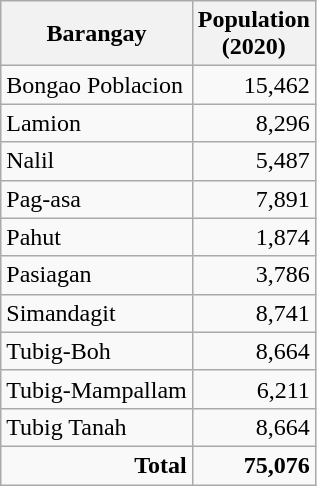<table class="wikitable">
<tr>
<th>Barangay</th>
<th>Population <br> (2020)</th>
</tr>
<tr>
<td>Bongao Poblacion</td>
<td align="right">15,462</td>
</tr>
<tr>
<td>Lamion</td>
<td align="right">8,296</td>
</tr>
<tr>
<td>Nalil</td>
<td align="right">5,487</td>
</tr>
<tr>
<td>Pag-asa</td>
<td align="right">7,891</td>
</tr>
<tr>
<td>Pahut</td>
<td align="right">1,874</td>
</tr>
<tr>
<td>Pasiagan</td>
<td align="right">3,786</td>
</tr>
<tr>
<td>Simandagit</td>
<td align="right">8,741</td>
</tr>
<tr>
<td>Tubig-Boh</td>
<td align="right">8,664</td>
</tr>
<tr>
<td>Tubig-Mampallam</td>
<td align="right">6,211</td>
</tr>
<tr>
<td>Tubig Tanah</td>
<td align="right">8,664</td>
</tr>
<tr>
<td align="right"><strong>Total</strong></td>
<td align="right"><strong>75,076</strong></td>
</tr>
</table>
